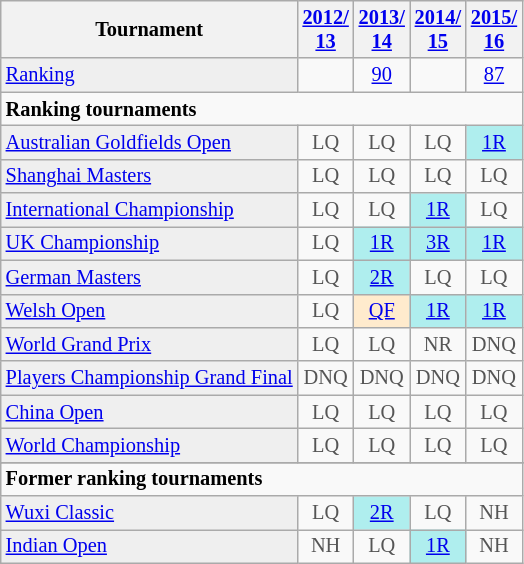<table class="wikitable" style="font-size:85%;">
<tr>
<th>Tournament</th>
<th><a href='#'>2012/<br>13</a></th>
<th><a href='#'>2013/<br>14</a></th>
<th><a href='#'>2014/<br>15</a></th>
<th><a href='#'>2015/<br>16</a></th>
</tr>
<tr>
<td style="background:#EFEFEF;"><a href='#'>Ranking</a></td>
<td align="center"></td>
<td align="center"><a href='#'>90</a></td>
<td align="center"></td>
<td align="center"><a href='#'>87</a></td>
</tr>
<tr>
<td colspan="10"><strong>Ranking tournaments</strong></td>
</tr>
<tr>
<td style="background:#EFEFEF;"><a href='#'>Australian Goldfields Open</a></td>
<td align="center" style="color:#555555;">LQ</td>
<td align="center" style="color:#555555;">LQ</td>
<td align="center" style="color:#555555;">LQ</td>
<td align="center" style="background:#afeeee;"><a href='#'>1R</a></td>
</tr>
<tr>
<td style="background:#EFEFEF;"><a href='#'>Shanghai Masters</a></td>
<td align="center" style="color:#555555;">LQ</td>
<td align="center" style="color:#555555;">LQ</td>
<td align="center" style="color:#555555;">LQ</td>
<td align="center" style="color:#555555;">LQ</td>
</tr>
<tr>
<td style="background:#EFEFEF;"><a href='#'>International Championship</a></td>
<td align="center" style="color:#555555;">LQ</td>
<td align="center" style="color:#555555;">LQ</td>
<td align="center" style="background:#afeeee;"><a href='#'>1R</a></td>
<td align="center" style="color:#555555;">LQ</td>
</tr>
<tr>
<td style="background:#EFEFEF;"><a href='#'>UK Championship</a></td>
<td align="center" style="color:#555555;">LQ</td>
<td align="center" style="background:#afeeee;"><a href='#'>1R</a></td>
<td align="center" style="background:#afeeee;"><a href='#'>3R</a></td>
<td align="center" style="background:#afeeee;"><a href='#'>1R</a></td>
</tr>
<tr>
<td style="background:#EFEFEF;"><a href='#'>German Masters</a></td>
<td align="center" style="color:#555555;">LQ</td>
<td align="center" style="background:#afeeee;"><a href='#'>2R</a></td>
<td align="center" style="color:#555555;">LQ</td>
<td align="center" style="color:#555555;">LQ</td>
</tr>
<tr>
<td style="background:#EFEFEF;"><a href='#'>Welsh Open</a></td>
<td align="center" style="color:#555555;">LQ</td>
<td align="center" style="background:#ffebcd;"><a href='#'>QF</a></td>
<td align="center" style="background:#afeeee;"><a href='#'>1R</a></td>
<td align="center" style="background:#afeeee;"><a href='#'>1R</a></td>
</tr>
<tr>
<td style="background:#EFEFEF;"><a href='#'>World Grand Prix</a></td>
<td align="center" style="color:#555555;">LQ</td>
<td align="center" style="color:#555555;">LQ</td>
<td align="center" style="color:#555555;">NR</td>
<td align="center" style="color:#555555;">DNQ</td>
</tr>
<tr>
<td style="background:#EFEFEF;"><a href='#'>Players Championship Grand Final</a></td>
<td align="center" style="color:#555555;">DNQ</td>
<td align="center" style="color:#555555;">DNQ</td>
<td align="center" style="color:#555555;">DNQ</td>
<td align="center" style="color:#555555;">DNQ</td>
</tr>
<tr>
<td style="background:#EFEFEF;"><a href='#'>China Open</a></td>
<td align="center" style="color:#555555;">LQ</td>
<td align="center" style="color:#555555;">LQ</td>
<td align="center" style="color:#555555;">LQ</td>
<td align="center" style="color:#555555;">LQ</td>
</tr>
<tr>
<td style="background:#EFEFEF;"><a href='#'>World Championship</a></td>
<td align="center" style="color:#555555;">LQ</td>
<td align="center" style="color:#555555;">LQ</td>
<td align="center" style="color:#555555;">LQ</td>
<td align="center" style="color:#555555;">LQ</td>
</tr>
<tr>
</tr>
<tr>
<td colspan="10"><strong>Former ranking tournaments</strong></td>
</tr>
<tr>
<td style="background:#EFEFEF;"><a href='#'>Wuxi Classic</a></td>
<td align="center" style="color:#555555;">LQ</td>
<td align="center" style="background:#afeeee;"><a href='#'>2R</a></td>
<td align="center" style="color:#555555;">LQ</td>
<td align="center" style="color:#555555;">NH</td>
</tr>
<tr>
<td style="background:#EFEFEF;"><a href='#'>Indian Open</a></td>
<td colspan="1" style="text-align:center; color:#555555;">NH</td>
<td align="center" style="color:#555555;">LQ</td>
<td style="text-align:center; background:#afeeee;"><a href='#'>1R</a></td>
<td align="center" style="color:#555555;">NH</td>
</tr>
</table>
